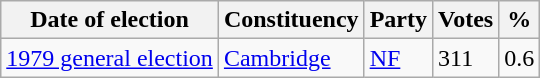<table class="wikitable">
<tr>
<th>Date of election</th>
<th>Constituency</th>
<th>Party</th>
<th>Votes</th>
<th>%</th>
</tr>
<tr>
<td><a href='#'>1979 general election</a></td>
<td><a href='#'>Cambridge</a></td>
<td><a href='#'>NF</a></td>
<td>311</td>
<td>0.6</td>
</tr>
</table>
